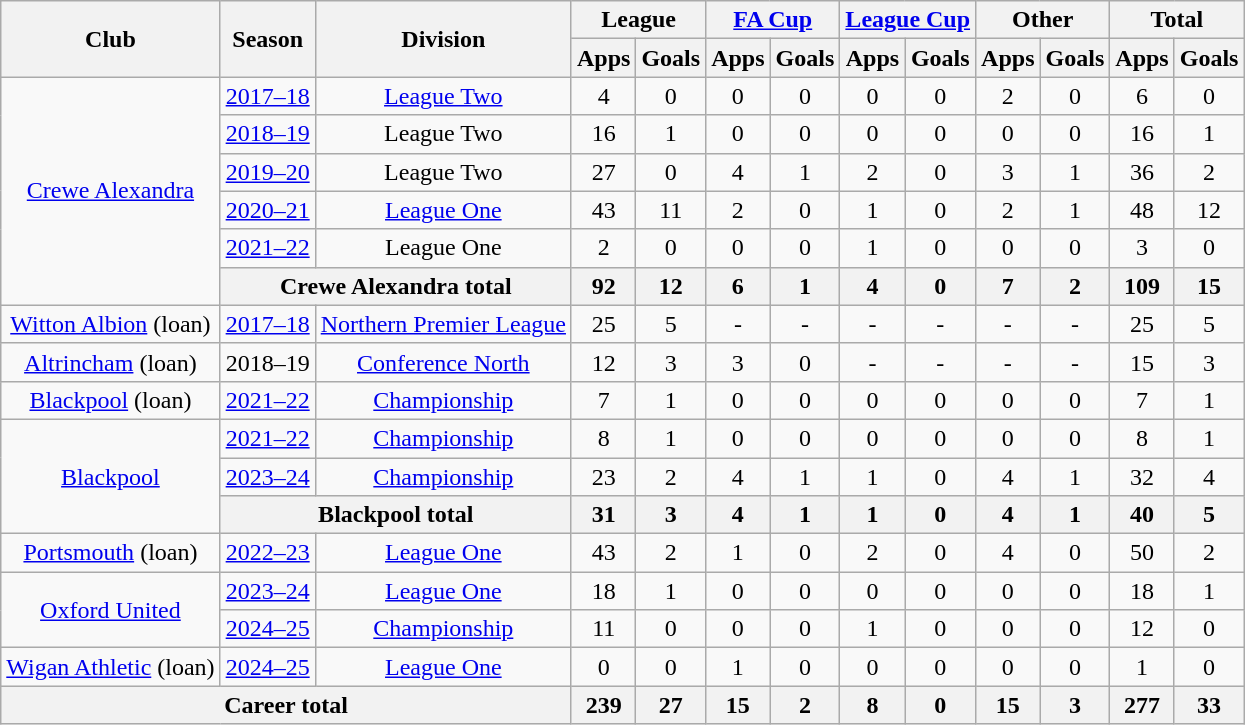<table class="wikitable" style="text-align: center;">
<tr>
<th rowspan="2">Club</th>
<th rowspan="2">Season</th>
<th rowspan="2">Division</th>
<th colspan="2">League</th>
<th colspan="2"><a href='#'>FA Cup</a></th>
<th colspan="2"><a href='#'>League Cup</a></th>
<th colspan="2">Other</th>
<th colspan="2">Total</th>
</tr>
<tr>
<th>Apps</th>
<th>Goals</th>
<th>Apps</th>
<th>Goals</th>
<th>Apps</th>
<th>Goals</th>
<th>Apps</th>
<th>Goals</th>
<th>Apps</th>
<th>Goals</th>
</tr>
<tr>
<td rowspan="6"><a href='#'>Crewe Alexandra</a></td>
<td><a href='#'>2017–18</a></td>
<td><a href='#'>League Two</a></td>
<td>4</td>
<td>0</td>
<td>0</td>
<td>0</td>
<td>0</td>
<td>0</td>
<td>2</td>
<td>0</td>
<td>6</td>
<td>0</td>
</tr>
<tr>
<td><a href='#'>2018–19</a></td>
<td>League Two</td>
<td>16</td>
<td>1</td>
<td>0</td>
<td>0</td>
<td>0</td>
<td>0</td>
<td>0</td>
<td>0</td>
<td>16</td>
<td>1</td>
</tr>
<tr>
<td><a href='#'>2019–20</a></td>
<td>League Two</td>
<td>27</td>
<td>0</td>
<td>4</td>
<td>1</td>
<td>2</td>
<td>0</td>
<td>3</td>
<td>1</td>
<td>36</td>
<td>2</td>
</tr>
<tr>
<td><a href='#'>2020–21</a></td>
<td><a href='#'>League One</a></td>
<td>43</td>
<td>11</td>
<td>2</td>
<td>0</td>
<td>1</td>
<td>0</td>
<td>2</td>
<td>1</td>
<td>48</td>
<td>12</td>
</tr>
<tr>
<td><a href='#'>2021–22</a></td>
<td>League One</td>
<td>2</td>
<td>0</td>
<td>0</td>
<td>0</td>
<td>1</td>
<td>0</td>
<td>0</td>
<td>0</td>
<td>3</td>
<td>0</td>
</tr>
<tr>
<th colspan="2">Crewe Alexandra total</th>
<th>92</th>
<th>12</th>
<th>6</th>
<th>1</th>
<th>4</th>
<th>0</th>
<th>7</th>
<th>2</th>
<th>109</th>
<th>15</th>
</tr>
<tr>
<td><a href='#'>Witton Albion</a> (loan)</td>
<td><a href='#'>2017–18</a></td>
<td><a href='#'>Northern Premier League</a></td>
<td>25</td>
<td>5</td>
<td>-</td>
<td>-</td>
<td>-</td>
<td>-</td>
<td>-</td>
<td>-</td>
<td>25</td>
<td>5</td>
</tr>
<tr>
<td><a href='#'>Altrincham</a> (loan)</td>
<td>2018–19</td>
<td><a href='#'>Conference North</a></td>
<td>12</td>
<td>3</td>
<td>3</td>
<td>0</td>
<td>-</td>
<td>-</td>
<td>-</td>
<td>-</td>
<td>15</td>
<td>3</td>
</tr>
<tr>
<td><a href='#'>Blackpool</a> (loan)</td>
<td><a href='#'>2021–22</a></td>
<td><a href='#'>Championship</a></td>
<td>7</td>
<td>1</td>
<td>0</td>
<td>0</td>
<td>0</td>
<td>0</td>
<td>0</td>
<td>0</td>
<td>7</td>
<td>1</td>
</tr>
<tr>
<td rowspan="3"><a href='#'>Blackpool</a></td>
<td><a href='#'>2021–22</a></td>
<td><a href='#'>Championship</a></td>
<td>8</td>
<td>1</td>
<td>0</td>
<td>0</td>
<td>0</td>
<td>0</td>
<td>0</td>
<td>0</td>
<td>8</td>
<td>1</td>
</tr>
<tr>
<td><a href='#'>2023–24</a></td>
<td><a href='#'>Championship</a></td>
<td>23</td>
<td>2</td>
<td>4</td>
<td>1</td>
<td>1</td>
<td>0</td>
<td>4</td>
<td>1</td>
<td>32</td>
<td>4</td>
</tr>
<tr>
<th colspan="2">Blackpool total</th>
<th>31</th>
<th>3</th>
<th>4</th>
<th>1</th>
<th>1</th>
<th>0</th>
<th>4</th>
<th>1</th>
<th>40</th>
<th>5</th>
</tr>
<tr>
<td><a href='#'>Portsmouth</a> (loan)</td>
<td><a href='#'>2022–23</a></td>
<td><a href='#'>League One</a></td>
<td>43</td>
<td>2</td>
<td>1</td>
<td>0</td>
<td>2</td>
<td>0</td>
<td>4</td>
<td>0</td>
<td>50</td>
<td>2</td>
</tr>
<tr>
<td rowspan="2"><a href='#'>Oxford United</a></td>
<td><a href='#'>2023–24</a></td>
<td><a href='#'>League One</a></td>
<td>18</td>
<td>1</td>
<td>0</td>
<td>0</td>
<td>0</td>
<td>0</td>
<td>0</td>
<td>0</td>
<td>18</td>
<td>1</td>
</tr>
<tr>
<td><a href='#'>2024–25</a></td>
<td><a href='#'>Championship</a></td>
<td>11</td>
<td>0</td>
<td>0</td>
<td>0</td>
<td>1</td>
<td>0</td>
<td>0</td>
<td>0</td>
<td>12</td>
<td>0</td>
</tr>
<tr>
<td><a href='#'>Wigan Athletic</a> (loan)</td>
<td><a href='#'>2024–25</a></td>
<td><a href='#'>League One</a></td>
<td>0</td>
<td>0</td>
<td>1</td>
<td>0</td>
<td>0</td>
<td>0</td>
<td>0</td>
<td>0</td>
<td>1</td>
<td>0</td>
</tr>
<tr>
<th colspan="3">Career total</th>
<th>239</th>
<th>27</th>
<th>15</th>
<th>2</th>
<th>8</th>
<th>0</th>
<th>15</th>
<th>3</th>
<th>277</th>
<th>33</th>
</tr>
</table>
